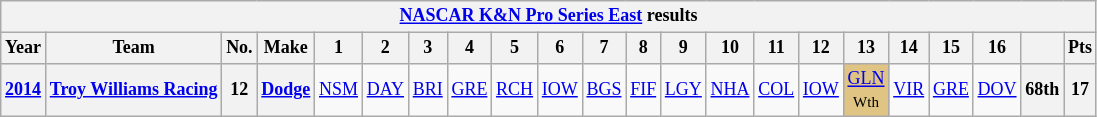<table class="wikitable" style="text-align:center; font-size:75%">
<tr>
<th colspan=45><a href='#'>NASCAR K&N Pro Series East</a> results</th>
</tr>
<tr>
<th>Year</th>
<th>Team</th>
<th>No.</th>
<th>Make</th>
<th>1</th>
<th>2</th>
<th>3</th>
<th>4</th>
<th>5</th>
<th>6</th>
<th>7</th>
<th>8</th>
<th>9</th>
<th>10</th>
<th>11</th>
<th>12</th>
<th>13</th>
<th>14</th>
<th>15</th>
<th>16</th>
<th></th>
<th>Pts</th>
</tr>
<tr>
<th><a href='#'>2014</a></th>
<th><a href='#'>Troy Williams Racing</a></th>
<th>12</th>
<th><a href='#'>Dodge</a></th>
<td><a href='#'>NSM</a></td>
<td><a href='#'>DAY</a></td>
<td><a href='#'>BRI</a></td>
<td><a href='#'>GRE</a></td>
<td><a href='#'>RCH</a></td>
<td><a href='#'>IOW</a></td>
<td><a href='#'>BGS</a></td>
<td><a href='#'>FIF</a></td>
<td><a href='#'>LGY</a></td>
<td><a href='#'>NHA</a></td>
<td><a href='#'>COL</a></td>
<td><a href='#'>IOW</a></td>
<td style="background:#DFC484;"><a href='#'>GLN</a><br><small>Wth</small></td>
<td><a href='#'>VIR</a></td>
<td><a href='#'>GRE</a></td>
<td><a href='#'>DOV</a></td>
<th>68th</th>
<th>17</th>
</tr>
</table>
